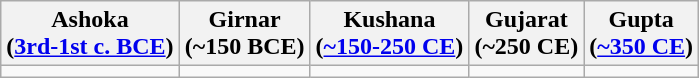<table class="wikitable">
<tr>
<th>Ashoka<br>(<a href='#'>3rd-1st c. BCE</a>)</th>
<th>Girnar<br>(~150 BCE)</th>
<th>Kushana<br>(<a href='#'>~150-250 CE</a>)</th>
<th>Gujarat<br>(~250 CE)</th>
<th>Gupta<br>(<a href='#'>~350 CE</a>)</th>
</tr>
<tr>
<td></td>
<td></td>
<td></td>
<td></td>
<td></td>
</tr>
</table>
